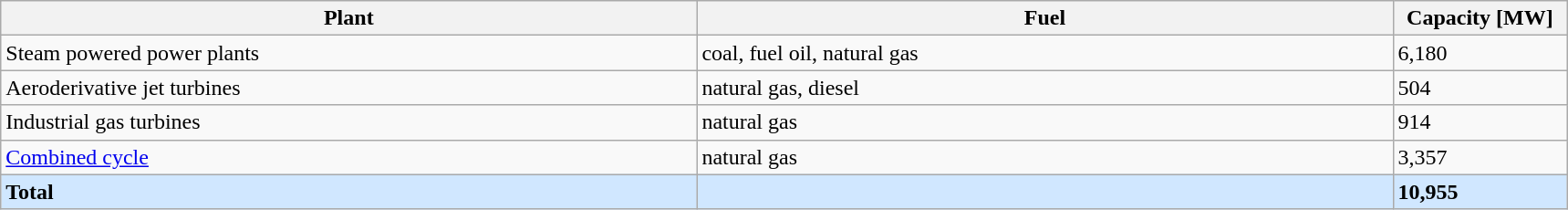<table class="wikitable">
<tr align=center>
<th bgcolor=silver width=40%>Plant</th>
<th bgcolor=silver width=40%>Fuel</th>
<th bgcolor=silver width=10%>Capacity [MW]</th>
</tr>
<tr align=left>
<td>Steam powered power plants</td>
<td>coal, fuel oil, natural gas</td>
<td>6,180</td>
</tr>
<tr align=left>
<td>Aeroderivative jet turbines</td>
<td>natural gas, diesel</td>
<td>504</td>
</tr>
<tr align=left>
<td>Industrial gas turbines</td>
<td>natural gas</td>
<td>914</td>
</tr>
<tr align=left>
<td><a href='#'>Combined cycle</a></td>
<td>natural gas</td>
<td>3,357</td>
</tr>
<tr align=left bgcolor=D0E7FF>
<td><strong>Total</strong></td>
<td></td>
<td><strong>10,955</strong></td>
</tr>
</table>
